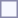<table style="border:1px solid #8888aa; background-color:#f7f8ff; padding:5px; font-size:95%; margin: 0px 12px 12px 0px;">
</table>
